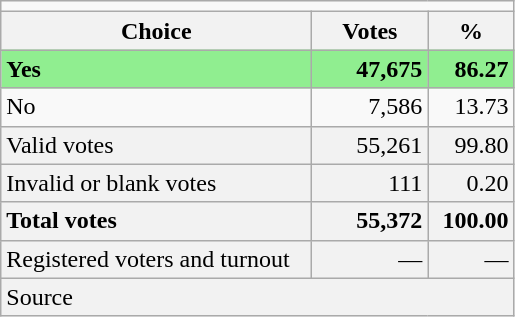<table class="wikitable" style="text-align:right;">
<tr>
<td colspan="6" align="center"></td>
</tr>
<tr>
<th style="width:200px;">Choice</th>
<th style="width:70px;">Votes</th>
<th style="width:50px;">%</th>
</tr>
<tr style="background:lightgreen;">
<td align="left"> <strong>Yes</strong></td>
<td><strong>47,675</strong></td>
<td><strong>86.27</strong></td>
</tr>
<tr>
<td align="left">No</td>
<td>7,586</td>
<td>13.73</td>
</tr>
<tr style="background-color:#F2F2F2">
<td align="left">Valid votes</td>
<td>55,261</td>
<td>99.80</td>
</tr>
<tr style="background-color:#F2F2F2">
<td align="left">Invalid or blank votes</td>
<td>111</td>
<td>0.20</td>
</tr>
<tr style="background-color:#F2F2F2">
<td align="left"><strong>Total votes</strong></td>
<td><strong>55,372</strong></td>
<td><strong>100.00</strong></td>
</tr>
<tr style="background-color:#F2F2F2">
<td align="left">Registered voters and turnout</td>
<td>—</td>
<td>—</td>
</tr>
<tr style="background-color:#F2F2F2">
<td colspan="3" align="left">Source</td>
</tr>
</table>
